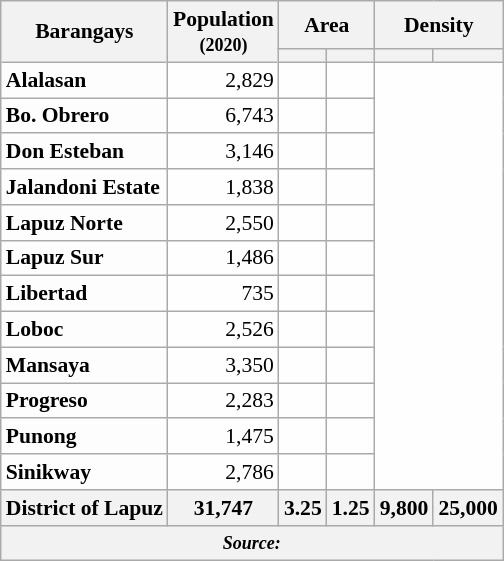<table class="wikitable sortable" style="text-align:right;table-layout:fixed;font-size:90%;background-color:#FEFEFE;">
<tr>
<th rowspan="2" scope="col" style="border-bottom:none;">Barangays</th>
<th rowspan="2" scope="col" style="border-bottom:none;">Population<br><small>(2020)</small></th>
<th colspan="2" scope="col">Area</th>
<th colspan="2">Density</th>
</tr>
<tr>
<th scope="col"></th>
<th scope="col"></th>
<th></th>
<th></th>
</tr>
<tr>
<th scope="row" style="text-align:left;background-color:#FDFDFD;">Alalasan</th>
<td>2,829</td>
<td></td>
<td></td>
</tr>
<tr>
<th scope="row" style="text-align:left;background-color:#FDFDFD;">Bo. Obrero</th>
<td>6,743</td>
<td></td>
<td></td>
</tr>
<tr>
<th scope="row" style="text-align:left;background-color:#FDFDFD;">Don Esteban</th>
<td>3,146</td>
<td></td>
<td></td>
</tr>
<tr>
<th scope="row" style="text-align:left;background-color:#FDFDFD;">Jalandoni Estate</th>
<td>1,838</td>
<td></td>
<td></td>
</tr>
<tr>
<th scope="row" style="text-align:left;background-color:#FDFDFD;">Lapuz Norte</th>
<td>2,550</td>
<td></td>
<td></td>
</tr>
<tr>
<th scope="row" style="text-align:left;background-color:#FDFDFD;">Lapuz Sur</th>
<td>1,486</td>
<td></td>
<td></td>
</tr>
<tr>
<th scope="row" style="text-align:left;background-color:#FDFDFD;">Libertad</th>
<td>735</td>
<td></td>
<td></td>
</tr>
<tr>
<th scope="row" style="text-align:left;background-color:#FDFDFD;">Loboc</th>
<td>2,526</td>
<td></td>
<td></td>
</tr>
<tr>
<th scope="row" style="text-align:left;background-color:#FDFDFD;">Mansaya</th>
<td>3,350</td>
<td></td>
<td></td>
</tr>
<tr>
<th scope="row" style="text-align:left;background-color:#FDFDFD;">Progreso</th>
<td>2,283</td>
<td></td>
<td></td>
</tr>
<tr>
<th scope="row" style="text-align:left;background-color:#FDFDFD;">Punong</th>
<td>1,475</td>
<td></td>
<td></td>
</tr>
<tr>
<th scope="row" style="text-align:left;background-color:#FDFDFD;">Sinikway</th>
<td>2,786</td>
<td></td>
<td></td>
</tr>
<tr>
<th>District of Lapuz</th>
<th>31,747</th>
<th>3.25</th>
<th>1.25</th>
<th>9,800</th>
<th>25,000</th>
</tr>
<tr>
<th colspan="6"><small><em>Source:</em> </small></th>
</tr>
</table>
